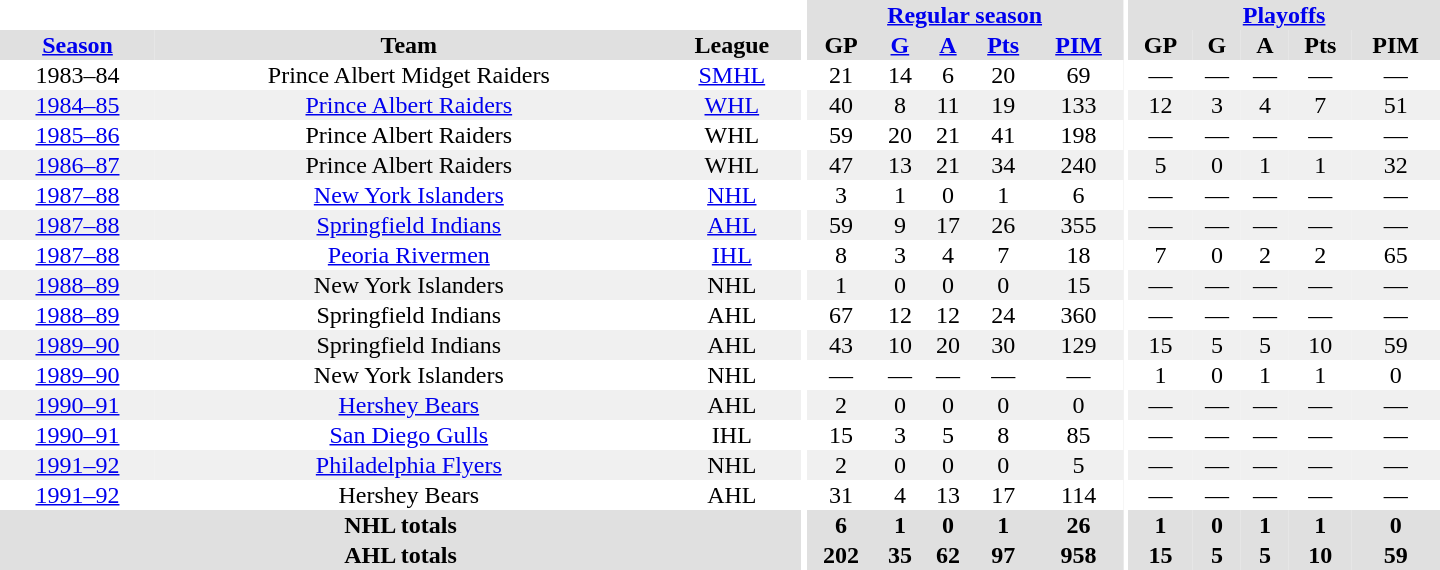<table border="0" cellpadding="1" cellspacing="0" style="text-align:center; width:60em">
<tr bgcolor="#e0e0e0">
<th colspan="3" bgcolor="#ffffff"></th>
<th rowspan="99" bgcolor="#ffffff"></th>
<th colspan="5"><a href='#'>Regular season</a></th>
<th rowspan="99" bgcolor="#ffffff"></th>
<th colspan="5"><a href='#'>Playoffs</a></th>
</tr>
<tr bgcolor="#e0e0e0">
<th><a href='#'>Season</a></th>
<th>Team</th>
<th>League</th>
<th>GP</th>
<th><a href='#'>G</a></th>
<th><a href='#'>A</a></th>
<th><a href='#'>Pts</a></th>
<th><a href='#'>PIM</a></th>
<th>GP</th>
<th>G</th>
<th>A</th>
<th>Pts</th>
<th>PIM</th>
</tr>
<tr>
<td>1983–84</td>
<td>Prince Albert Midget Raiders</td>
<td><a href='#'>SMHL</a></td>
<td>21</td>
<td>14</td>
<td>6</td>
<td>20</td>
<td>69</td>
<td>—</td>
<td>—</td>
<td>—</td>
<td>—</td>
<td>—</td>
</tr>
<tr bgcolor="#f0f0f0">
<td><a href='#'>1984–85</a></td>
<td><a href='#'>Prince Albert Raiders</a></td>
<td><a href='#'>WHL</a></td>
<td>40</td>
<td>8</td>
<td>11</td>
<td>19</td>
<td>133</td>
<td>12</td>
<td>3</td>
<td>4</td>
<td>7</td>
<td>51</td>
</tr>
<tr>
<td><a href='#'>1985–86</a></td>
<td>Prince Albert Raiders</td>
<td>WHL</td>
<td>59</td>
<td>20</td>
<td>21</td>
<td>41</td>
<td>198</td>
<td>—</td>
<td>—</td>
<td>—</td>
<td>—</td>
<td>—</td>
</tr>
<tr bgcolor="#f0f0f0">
<td><a href='#'>1986–87</a></td>
<td>Prince Albert Raiders</td>
<td>WHL</td>
<td>47</td>
<td>13</td>
<td>21</td>
<td>34</td>
<td>240</td>
<td>5</td>
<td>0</td>
<td>1</td>
<td>1</td>
<td>32</td>
</tr>
<tr>
<td><a href='#'>1987–88</a></td>
<td><a href='#'>New York Islanders</a></td>
<td><a href='#'>NHL</a></td>
<td>3</td>
<td>1</td>
<td>0</td>
<td>1</td>
<td>6</td>
<td>—</td>
<td>—</td>
<td>—</td>
<td>—</td>
<td>—</td>
</tr>
<tr bgcolor="#f0f0f0">
<td><a href='#'>1987–88</a></td>
<td><a href='#'>Springfield Indians</a></td>
<td><a href='#'>AHL</a></td>
<td>59</td>
<td>9</td>
<td>17</td>
<td>26</td>
<td>355</td>
<td>—</td>
<td>—</td>
<td>—</td>
<td>—</td>
<td>—</td>
</tr>
<tr>
<td><a href='#'>1987–88</a></td>
<td><a href='#'>Peoria Rivermen</a></td>
<td><a href='#'>IHL</a></td>
<td>8</td>
<td>3</td>
<td>4</td>
<td>7</td>
<td>18</td>
<td>7</td>
<td>0</td>
<td>2</td>
<td>2</td>
<td>65</td>
</tr>
<tr bgcolor="#f0f0f0">
<td><a href='#'>1988–89</a></td>
<td>New York Islanders</td>
<td>NHL</td>
<td>1</td>
<td>0</td>
<td>0</td>
<td>0</td>
<td>15</td>
<td>—</td>
<td>—</td>
<td>—</td>
<td>—</td>
<td>—</td>
</tr>
<tr>
<td><a href='#'>1988–89</a></td>
<td>Springfield Indians</td>
<td>AHL</td>
<td>67</td>
<td>12</td>
<td>12</td>
<td>24</td>
<td>360</td>
<td>—</td>
<td>—</td>
<td>—</td>
<td>—</td>
<td>—</td>
</tr>
<tr bgcolor="#f0f0f0">
<td><a href='#'>1989–90</a></td>
<td>Springfield Indians</td>
<td>AHL</td>
<td>43</td>
<td>10</td>
<td>20</td>
<td>30</td>
<td>129</td>
<td>15</td>
<td>5</td>
<td>5</td>
<td>10</td>
<td>59</td>
</tr>
<tr>
<td><a href='#'>1989–90</a></td>
<td>New York Islanders</td>
<td>NHL</td>
<td>—</td>
<td>—</td>
<td>—</td>
<td>—</td>
<td>—</td>
<td>1</td>
<td>0</td>
<td>1</td>
<td>1</td>
<td>0</td>
</tr>
<tr bgcolor="#f0f0f0">
<td><a href='#'>1990–91</a></td>
<td><a href='#'>Hershey Bears</a></td>
<td>AHL</td>
<td>2</td>
<td>0</td>
<td>0</td>
<td>0</td>
<td>0</td>
<td>—</td>
<td>—</td>
<td>—</td>
<td>—</td>
<td>—</td>
</tr>
<tr>
<td><a href='#'>1990–91</a></td>
<td><a href='#'>San Diego Gulls</a></td>
<td>IHL</td>
<td>15</td>
<td>3</td>
<td>5</td>
<td>8</td>
<td>85</td>
<td>—</td>
<td>—</td>
<td>—</td>
<td>—</td>
<td>—</td>
</tr>
<tr bgcolor="#f0f0f0">
<td><a href='#'>1991–92</a></td>
<td><a href='#'>Philadelphia Flyers</a></td>
<td>NHL</td>
<td>2</td>
<td>0</td>
<td>0</td>
<td>0</td>
<td>5</td>
<td>—</td>
<td>—</td>
<td>—</td>
<td>—</td>
<td>—</td>
</tr>
<tr>
<td><a href='#'>1991–92</a></td>
<td>Hershey Bears</td>
<td>AHL</td>
<td>31</td>
<td>4</td>
<td>13</td>
<td>17</td>
<td>114</td>
<td>—</td>
<td>—</td>
<td>—</td>
<td>—</td>
<td>—</td>
</tr>
<tr>
</tr>
<tr ALIGN="center" bgcolor="#e0e0e0">
<th colspan="3">NHL totals</th>
<th ALIGN="center">6</th>
<th ALIGN="center">1</th>
<th ALIGN="center">0</th>
<th ALIGN="center">1</th>
<th ALIGN="center">26</th>
<th ALIGN="center">1</th>
<th ALIGN="center">0</th>
<th ALIGN="center">1</th>
<th ALIGN="center">1</th>
<th ALIGN="center">0</th>
</tr>
<tr>
</tr>
<tr ALIGN="center" bgcolor="#e0e0e0">
<th colspan="3">AHL totals</th>
<th ALIGN="center">202</th>
<th ALIGN="center">35</th>
<th ALIGN="center">62</th>
<th ALIGN="center">97</th>
<th ALIGN="center">958</th>
<th ALIGN="center">15</th>
<th ALIGN="center">5</th>
<th ALIGN="center">5</th>
<th ALIGN="center">10</th>
<th ALIGN="center">59</th>
</tr>
</table>
